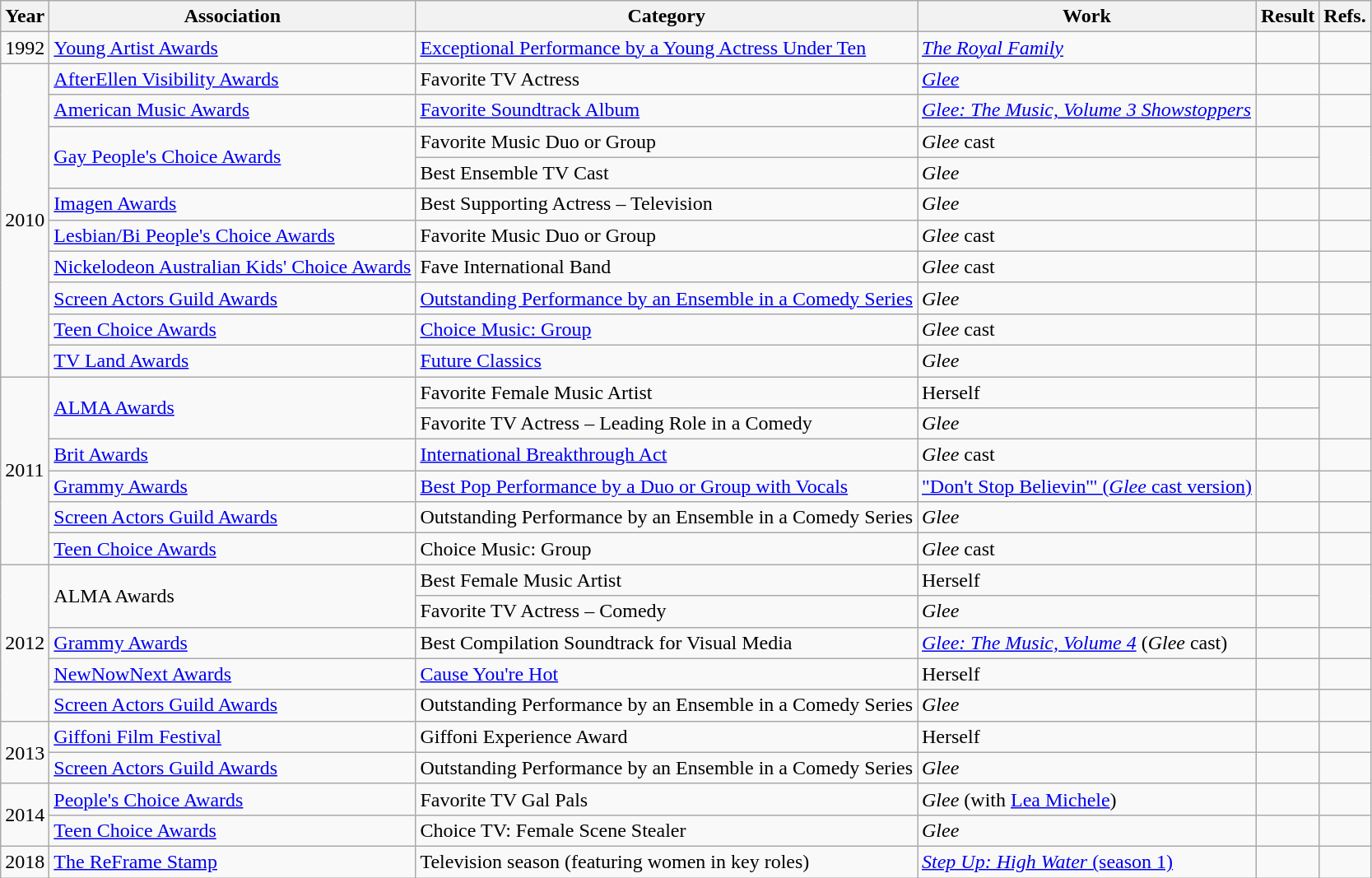<table class="wikitable">
<tr>
<th>Year</th>
<th>Association</th>
<th>Category</th>
<th>Work</th>
<th>Result</th>
<th>Refs.</th>
</tr>
<tr>
<td>1992</td>
<td><a href='#'>Young Artist Awards</a></td>
<td><a href='#'>Exceptional Performance by a Young Actress Under Ten</a></td>
<td><em><a href='#'>The Royal Family</a></em></td>
<td></td>
<td></td>
</tr>
<tr>
<td rowspan="10">2010</td>
<td><a href='#'>AfterEllen Visibility Awards</a></td>
<td>Favorite TV Actress</td>
<td><em><a href='#'>Glee</a></em></td>
<td></td>
<td></td>
</tr>
<tr>
<td><a href='#'>American Music Awards</a></td>
<td><a href='#'>Favorite Soundtrack Album</a></td>
<td><em><a href='#'>Glee: The Music, Volume 3 Showstoppers</a></em></td>
<td></td>
<td></td>
</tr>
<tr>
<td rowspan="2"><a href='#'>Gay People's Choice Awards</a></td>
<td>Favorite Music Duo or Group</td>
<td><em>Glee</em> cast</td>
<td></td>
<td rowspan="2"></td>
</tr>
<tr>
<td>Best Ensemble TV Cast</td>
<td><em>Glee</em></td>
<td></td>
</tr>
<tr>
<td><a href='#'>Imagen Awards</a></td>
<td>Best Supporting Actress – Television</td>
<td><em>Glee</em></td>
<td></td>
<td></td>
</tr>
<tr>
<td><a href='#'>Lesbian/Bi People's Choice Awards</a></td>
<td>Favorite Music Duo or Group</td>
<td><em>Glee</em> cast</td>
<td></td>
<td></td>
</tr>
<tr>
<td><a href='#'>Nickelodeon Australian Kids' Choice Awards</a></td>
<td>Fave International Band</td>
<td><em>Glee</em> cast</td>
<td></td>
<td></td>
</tr>
<tr>
<td><a href='#'>Screen Actors Guild Awards</a></td>
<td><a href='#'>Outstanding Performance by an Ensemble in a Comedy Series</a></td>
<td><em>Glee</em></td>
<td></td>
<td></td>
</tr>
<tr>
<td><a href='#'>Teen Choice Awards</a></td>
<td><a href='#'>Choice Music: Group</a></td>
<td><em>Glee</em> cast</td>
<td></td>
<td></td>
</tr>
<tr>
<td><a href='#'>TV Land Awards</a></td>
<td><a href='#'>Future Classics</a></td>
<td><em>Glee</em></td>
<td></td>
<td></td>
</tr>
<tr>
<td rowspan="6">2011</td>
<td rowspan="2"><a href='#'>ALMA Awards</a></td>
<td>Favorite Female Music Artist</td>
<td>Herself</td>
<td></td>
<td rowspan="2"></td>
</tr>
<tr>
<td>Favorite TV Actress – Leading Role in a Comedy</td>
<td><em>Glee</em></td>
<td></td>
</tr>
<tr>
<td><a href='#'>Brit Awards</a></td>
<td><a href='#'>International Breakthrough Act</a></td>
<td><em>Glee</em> cast</td>
<td></td>
<td></td>
</tr>
<tr>
<td><a href='#'>Grammy Awards</a></td>
<td><a href='#'>Best Pop Performance by a Duo or Group with Vocals</a></td>
<td><a href='#'>"Don't Stop Believin'" (<em>Glee</em> cast version)</a></td>
<td></td>
<td></td>
</tr>
<tr>
<td><a href='#'>Screen Actors Guild Awards</a></td>
<td>Outstanding Performance by an Ensemble in a Comedy Series</td>
<td><em>Glee</em></td>
<td></td>
<td></td>
</tr>
<tr>
<td><a href='#'>Teen Choice Awards</a></td>
<td>Choice Music: Group</td>
<td><em>Glee</em> cast</td>
<td></td>
<td></td>
</tr>
<tr>
<td rowspan="5">2012</td>
<td rowspan="2">ALMA Awards</td>
<td>Best Female Music Artist</td>
<td>Herself</td>
<td></td>
<td rowspan="2"></td>
</tr>
<tr>
<td>Favorite TV Actress – Comedy</td>
<td><em>Glee</em></td>
<td></td>
</tr>
<tr>
<td><a href='#'>Grammy Awards</a></td>
<td>Best Compilation Soundtrack for Visual Media</td>
<td><em><a href='#'>Glee: The Music, Volume 4</a></em> (<em>Glee</em> cast)</td>
<td></td>
<td></td>
</tr>
<tr>
<td><a href='#'>NewNowNext Awards</a></td>
<td><a href='#'>Cause You're Hot</a></td>
<td>Herself</td>
<td></td>
<td></td>
</tr>
<tr>
<td><a href='#'>Screen Actors Guild Awards</a></td>
<td>Outstanding Performance by an Ensemble in a Comedy Series</td>
<td><em>Glee</em></td>
<td></td>
<td></td>
</tr>
<tr>
<td rowspan="2">2013</td>
<td><a href='#'>Giffoni Film Festival</a></td>
<td>Giffoni Experience Award</td>
<td>Herself</td>
<td></td>
<td></td>
</tr>
<tr>
<td><a href='#'>Screen Actors Guild Awards</a></td>
<td>Outstanding Performance by an Ensemble in a Comedy Series</td>
<td><em>Glee</em></td>
<td></td>
<td></td>
</tr>
<tr>
<td rowspan="2">2014</td>
<td><a href='#'>People's Choice Awards</a></td>
<td>Favorite TV Gal Pals</td>
<td><em>Glee</em> (with <a href='#'>Lea Michele</a>)</td>
<td></td>
<td></td>
</tr>
<tr>
<td><a href='#'>Teen Choice Awards</a></td>
<td>Choice TV: Female Scene Stealer</td>
<td><em>Glee</em></td>
<td></td>
<td></td>
</tr>
<tr>
<td>2018</td>
<td><a href='#'>The ReFrame Stamp</a></td>
<td>Television season (featuring women in key roles)</td>
<td><a href='#'><em>Step Up: High Water</em> (season 1)</a></td>
<td></td>
<td></td>
</tr>
</table>
